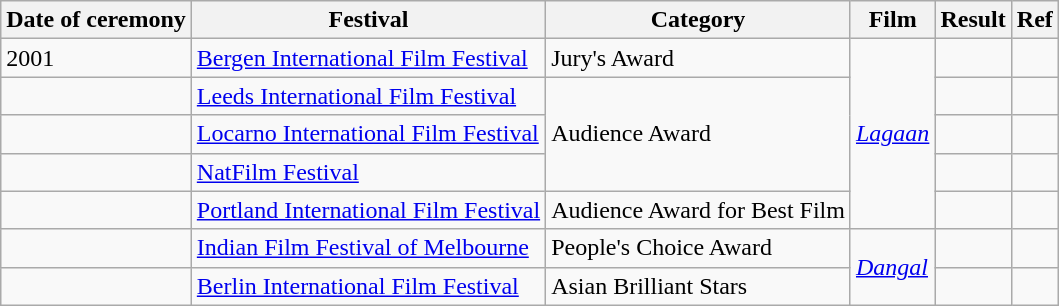<table class="wikitable plainrowheaders sortable">
<tr>
<th scope="col">Date of ceremony</th>
<th scope="col">Festival</th>
<th scope="col">Category</th>
<th scope="col">Film</th>
<th scope="col">Result</th>
<th scope="col" class="unsortable">Ref</th>
</tr>
<tr>
<td>2001</td>
<td scope="row"><a href='#'>Bergen International Film Festival</a></td>
<td>Jury's Award</td>
<td rowspan="5"><em><a href='#'>Lagaan</a></em></td>
<td></td>
<td style="text-align:center;"></td>
</tr>
<tr>
<td></td>
<td scope="row"><a href='#'>Leeds International Film Festival</a></td>
<td rowspan="3">Audience Award</td>
<td></td>
<td style="text-align:center;"></td>
</tr>
<tr>
<td></td>
<td scope="row"><a href='#'>Locarno International Film Festival</a></td>
<td></td>
<td style="text-align:center;"></td>
</tr>
<tr>
<td></td>
<td scope="row"><a href='#'>NatFilm Festival</a></td>
<td></td>
<td style="text-align:center;"></td>
</tr>
<tr>
<td></td>
<td scope="row"><a href='#'>Portland International Film Festival</a></td>
<td>Audience Award for Best Film</td>
<td></td>
<td style="text-align:center;"></td>
</tr>
<tr>
<td></td>
<td scope="row"><a href='#'>Indian Film Festival of Melbourne</a></td>
<td>People's Choice Award</td>
<td rowspan="2"><em><a href='#'>Dangal</a></em></td>
<td></td>
<td style="text-align:center;"></td>
</tr>
<tr>
<td><a href='#'></a></td>
<td><a href='#'>Berlin International Film Festival</a></td>
<td>Asian Brilliant Stars</td>
<td></td>
<td></td>
</tr>
</table>
